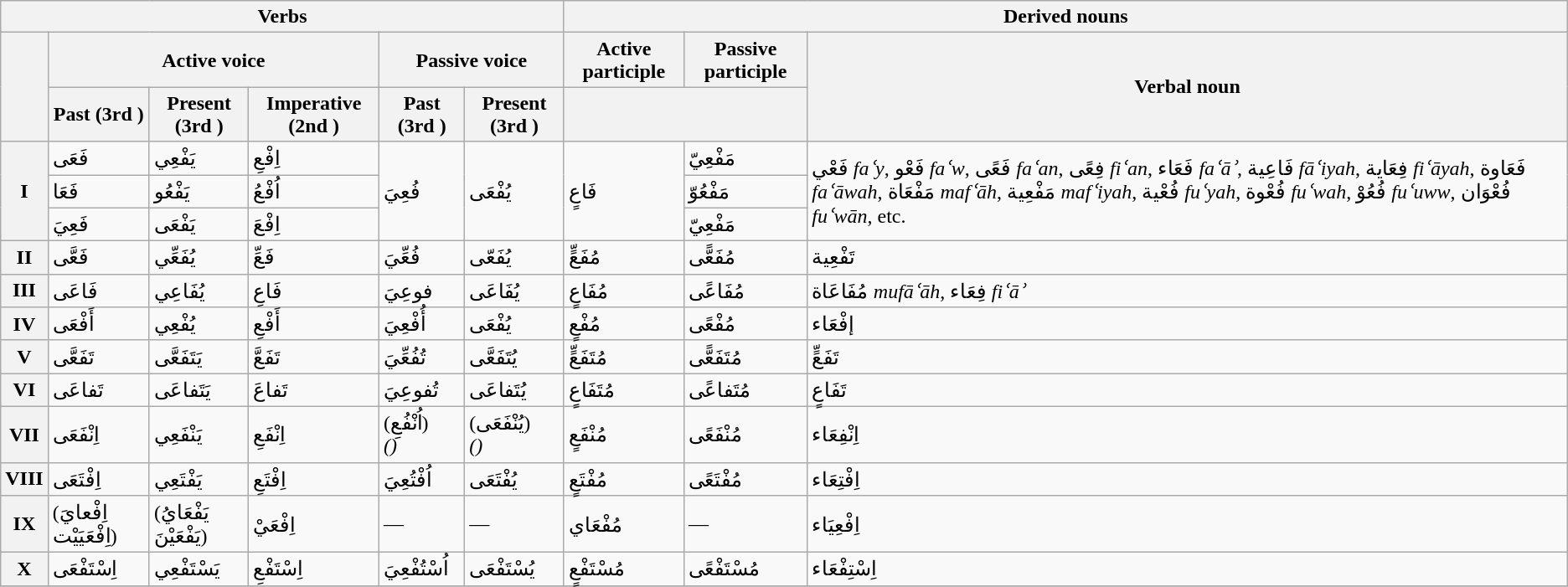<table class="wikitable">
<tr>
<th colspan="6">Verbs</th>
<th colspan="3">Derived nouns</th>
</tr>
<tr>
<th rowspan="2"></th>
<th colspan="3">Active voice</th>
<th colspan="2">Passive voice</th>
<th colspan="1">Active participle</th>
<th colspan="1">Passive participle</th>
<th colspan="1" rowspan="2">Verbal noun</th>
</tr>
<tr>
<th>Past (3rd  )</th>
<th>Present (3rd  )</th>
<th>Imperative (2nd  )</th>
<th>Past (3rd  )</th>
<th>Present (3rd  )</th>
<th colspan="2">  </th>
</tr>
<tr>
<th rowspan=3>I</th>
<td>فَعَى<br><em></em></td>
<td>يَفْعِي<br><em></em></td>
<td>اِفْعِ<br><em></em></td>
<td rowspan=3>فُعِيَ<br><em></em></td>
<td rowspan=3>يُفْعَى<br><em></em></td>
<td rowspan=3>فَاعٍ<br><em></em></td>
<td>مَفْعِيّ<br><em></em></td>
<td rowspan=3>فَعْي <em>faʿy</em>, فَعْو <em>faʿw</em>, فَعًى <em>faʿan</em>, فِعًى <em>fiʿan</em>, فَعَاء <em>faʿāʾ</em>, فَاعِية <em>fāʿiyah</em>, فِعَاية <em>fiʿāyah</em>, فَعَاوة <em>faʿāwah</em>, مَفْعَاة <em>mafʿāh</em>, مَفْعِية <em>mafʿiyah</em>, فُعْية <em>fuʿyah</em>, فُعْوة <em>fuʿwah</em>, فُعُوْ <em>fuʿuww</em>, فُعْوَان <em>fuʿwān</em>, etc.</td>
</tr>
<tr>
<td>فَعَا<br><em></em></td>
<td>يَفْعُو<br><em></em></td>
<td>اُفْعُ<br><em></em></td>
<td>مَفْعُوّ<br><em></em></td>
</tr>
<tr>
<td>فَعِيَ<br><em></em></td>
<td>يَفْعَى<br><em></em></td>
<td>اِفْعَ<br><em></em></td>
<td>مَفْعِيّ<br><em></em></td>
</tr>
<tr>
<th>II</th>
<td>فَعَّى<br><em></em></td>
<td>يُفَعِّي<br><em></em></td>
<td>فَعِّ<br><em></em></td>
<td>فُعِّيَ<br><em></em></td>
<td>يُفَعّى<br><em></em></td>
<td>مُفَعٍّ<br><em></em></td>
<td>مُفَعًّى<br><em></em></td>
<td>تَفْعِية<br><em></em></td>
</tr>
<tr>
<th>III</th>
<td>فَاعَى<br><em></em></td>
<td>يُفَاعِي<br><em></em></td>
<td>فَاعِ<br><em></em></td>
<td>فوعِيَ<br><em></em></td>
<td>يُفَاعَى<br><em></em></td>
<td>مُفَاعٍ<br><em></em></td>
<td>مُفَاعًى<br><em></em></td>
<td>مُفَاعَاة <em>mufāʿāh</em>, فِعَاء <em>fiʿāʾ</em></td>
</tr>
<tr>
<th>IV</th>
<td>أَفْعَى<br><em></em></td>
<td>يُفْعِي<br><em></em></td>
<td>أَفْعِ<br><em></em></td>
<td>أُفْعِيَ<br><em></em></td>
<td>يُفْعَى<br><em></em></td>
<td>مُفْعٍ<br><em></em></td>
<td>مُفْعًى<br><em></em></td>
<td>إفْعَاء<br><em></em></td>
</tr>
<tr>
<th>V</th>
<td>تَفَعَّى<br><em></em></td>
<td>يَتَفَعَّى<br><em></em></td>
<td>تَفَعَّ<br><em></em></td>
<td>تُفُعِّيَ<br><em></em></td>
<td>يُتَفَعَّى<br><em></em></td>
<td>مُتَفَعٍّ<br><em></em></td>
<td>مُتَفَعًّى<br><em></em></td>
<td>تَفَعٍّ<br><em></em></td>
</tr>
<tr>
<th>VI</th>
<td>تَفاعَى<br><em></em></td>
<td>يَتَفاعَى<br><em></em></td>
<td>تَفاعَ<br><em></em></td>
<td>تُفوعِيَ<br><em></em></td>
<td>يُتَفاعَى<br><em></em></td>
<td>مُتَفَاعٍ<br><em></em></td>
<td>مُتَفاعًى<br><em></em></td>
<td>تَفَاعٍ<br><em></em></td>
</tr>
<tr>
<th>VII</th>
<td>اِنْفَعَى<br><em></em></td>
<td>يَنْفَعِي<br><em></em></td>
<td>اِنْفَعِ<br><em></em></td>
<td>(اُنْفُعِ)<br><em>()</em></td>
<td>(يُنْفَعَى)<br><em>()</em></td>
<td>مُنْفَعٍ<br><em></em></td>
<td>مُنْفَعًى<br><em></em></td>
<td>اِنْفِعَاء<br><em></em></td>
</tr>
<tr>
<th>VIII</th>
<td>اِفْتَعَى<br><em></em></td>
<td>يَفْتَعِي<br><em></em></td>
<td>اِفْتَعِ<br><em></em></td>
<td>اُفْتُعِيَ<br><em></em></td>
<td>يُفْتَعَى<br><em></em></td>
<td>مُفْتَعٍ<br><em></em></td>
<td>مُفْتَعًى<br><em></em></td>
<td>اِفْتِعَاء<br><em></em></td>
</tr>
<tr>
<th>IX</th>
<td>(اِفْعايَ (اِفْعَيَيْت <br><em></em></td>
<td>(يَفْعَايُ (يَفْعَيْنَ<br><em></em></td>
<td>اِفْعَيْ<br><em></em></td>
<td>—</td>
<td>—</td>
<td>مُفْعَاي<br><em></em></td>
<td>—</td>
<td>اِفْعِيَاء<br><em></em></td>
</tr>
<tr>
<th>X</th>
<td>اِسْتَفْعَى<br><em></em></td>
<td>يَسْتَفْعِي<br><em></em></td>
<td>اِسْتَفْعِ<br><em></em></td>
<td>اُسْتُفْعِيَ<br><em></em></td>
<td>يُسْتَفْعَى<br><em></em></td>
<td>مُسْتَفْعٍ<br><em></em></td>
<td>مُسْتَفْعًى<br><em></em></td>
<td>اِسْتِفْعَاء<br><em></em></td>
</tr>
<tr>
</tr>
</table>
